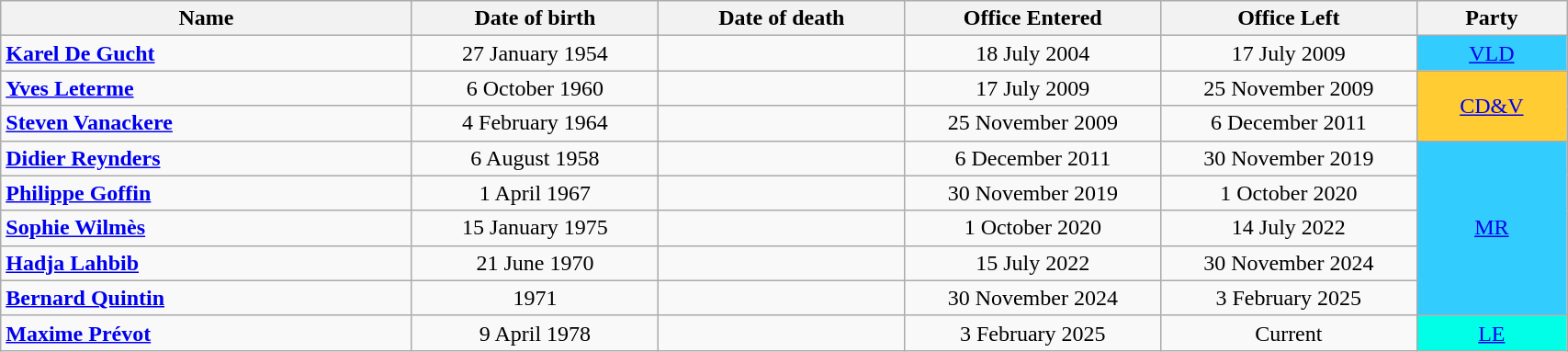<table width=90% class="wikitable">
<tr>
<th width=10%>Name</th>
<th width=6%>Date of birth</th>
<th width=6%>Date of death</th>
<th width=6%>Office Entered</th>
<th width=6%>Office Left</th>
<th width=3%>Party</th>
</tr>
<tr>
<td align="left"><strong><a href='#'>Karel De Gucht</a></strong></td>
<td align="center">27 January 1954</td>
<td align="center"></td>
<td align="center">18 July 2004</td>
<td align="center">17 July 2009</td>
<td align="center" bgcolor=#33CCFF><a href='#'>VLD</a></td>
</tr>
<tr>
<td align="left"><strong><a href='#'>Yves Leterme</a></strong></td>
<td align="center">6 October 1960</td>
<td align="center"></td>
<td align="center">17 July 2009</td>
<td align="center">25 November 2009</td>
<td rowspan="2" align="center" bgcolor="#FFCC33"><a href='#'>CD&V</a></td>
</tr>
<tr>
<td align="left"><strong><a href='#'>Steven Vanackere</a></strong></td>
<td align="center">4 February 1964</td>
<td align="center"></td>
<td align="center">25 November 2009</td>
<td align="center">6 December 2011</td>
</tr>
<tr>
<td align="left"><strong><a href='#'>Didier Reynders</a></strong></td>
<td align="center">6 August 1958</td>
<td align="center"></td>
<td align="center">6 December 2011</td>
<td align="center">30 November 2019</td>
<td rowspan="5" align="center" bgcolor="#33CCFF"><a href='#'>MR</a></td>
</tr>
<tr>
<td align="left"><strong><a href='#'>Philippe Goffin</a></strong></td>
<td align="center">1 April 1967</td>
<td align="center"></td>
<td align="center">30 November 2019</td>
<td align="center">1 October 2020</td>
</tr>
<tr>
<td align="left"><strong><a href='#'>Sophie Wilmès</a></strong></td>
<td align="center">15 January 1975</td>
<td align="center"></td>
<td align="center">1 October 2020</td>
<td align="center">14 July 2022</td>
</tr>
<tr>
<td align="left"><strong><a href='#'>Hadja Lahbib</a></strong></td>
<td align="center">21 June 1970</td>
<td align="center"></td>
<td align="center">15 July 2022</td>
<td align="center">30 November 2024</td>
</tr>
<tr>
<td align="left"><strong><a href='#'>Bernard Quintin</a></strong></td>
<td align="center">1971</td>
<td align="center"></td>
<td align="center">30 November 2024</td>
<td align="center">3 February 2025</td>
</tr>
<tr>
<td align="left"><strong><a href='#'>Maxime Prévot</a></strong></td>
<td align="center">9 April 1978</td>
<td align="center"></td>
<td align="center">3 February 2025</td>
<td align="center">Current</td>
<td align="center" bgcolor=#00ffe6><a href='#'>LE</a></td>
</tr>
</table>
